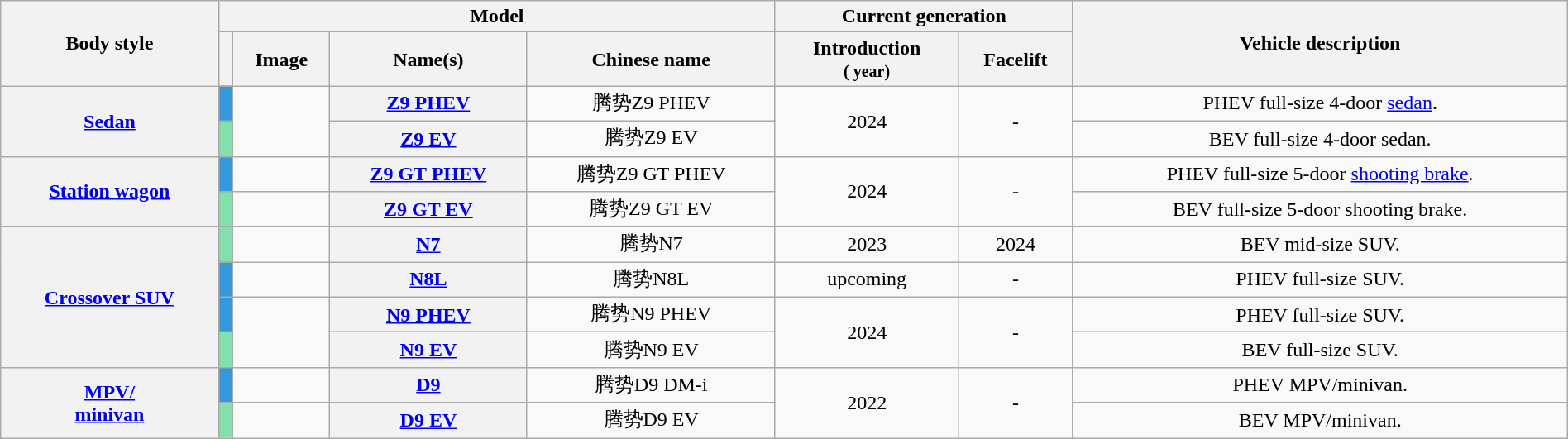<table class="wikitable sortable" style="text-align: center; width: 100%">
<tr>
<th rowspan="2">Body style</th>
<th colspan="4" width="1px">Model</th>
<th colspan="2">Current generation</th>
<th rowspan="2">Vehicle description</th>
</tr>
<tr>
<th class="unsortable"></th>
<th class="unsortable">Image</th>
<th>Name(s)</th>
<th>Chinese name</th>
<th>Introduction<br><small>( year)</small></th>
<th class="unsortable">Facelift</th>
</tr>
<tr>
<th rowspan="2"><a href='#'>Sedan</a></th>
<td style="background: #3498DB"></td>
<td rowspan="2"></td>
<th><a href='#'>Z9 PHEV</a></th>
<td>腾势Z9 PHEV</td>
<td rowspan="2">2024</td>
<td rowspan="2">-</td>
<td>PHEV full-size 4-door <a href='#'>sedan</a>.</td>
</tr>
<tr>
<td style="background: #82E0AA"></td>
<th><a href='#'>Z9 EV</a></th>
<td>腾势Z9 EV</td>
<td>BEV full-size 4-door sedan.</td>
</tr>
<tr>
<th rowspan="2"><a href='#'>Station wagon</a></th>
<td style="background: #3498DB"></td>
<td></td>
<th><a href='#'>Z9 GT PHEV</a></th>
<td>腾势Z9 GT PHEV</td>
<td rowspan="2">2024</td>
<td rowspan="2">-</td>
<td>PHEV full-size 5-door <a href='#'>shooting brake</a>.</td>
</tr>
<tr>
<td style="background: #82E0AA"></td>
<td></td>
<th><a href='#'>Z9 GT EV</a></th>
<td>腾势Z9 GT EV</td>
<td>BEV full-size 5-door shooting brake.</td>
</tr>
<tr>
<th rowspan="4"><a href='#'>Crossover SUV</a></th>
<td style="background: #82E0AA"></td>
<td></td>
<th><a href='#'>N7</a></th>
<td>腾势N7</td>
<td>2023</td>
<td>2024</td>
<td>BEV mid-size SUV.</td>
</tr>
<tr>
<td style="background: #3498DB"></td>
<td></td>
<th><a href='#'>N8L</a></th>
<td>腾势N8L</td>
<td>upcoming</td>
<td>-</td>
<td>PHEV full-size SUV.</td>
</tr>
<tr>
<td style="background: #3498DB"></td>
<td rowspan="2"></td>
<th><a href='#'>N9 PHEV</a></th>
<td>腾势N9 PHEV</td>
<td rowspan="2">2024</td>
<td rowspan="2">-</td>
<td>PHEV full-size SUV.</td>
</tr>
<tr>
<td style="background: #82E0AA"></td>
<th><a href='#'>N9 EV</a></th>
<td>腾势N9 EV</td>
<td>BEV full-size SUV.</td>
</tr>
<tr>
<th rowspan="2"><a href='#'>MPV/<br>minivan</a></th>
<td style="background: #3498DB"></td>
<td></td>
<th><a href='#'>D9 </a></th>
<td>腾势D9 DM-i</td>
<td rowspan="2">2022</td>
<td rowspan="2">-</td>
<td>PHEV MPV/minivan.</td>
</tr>
<tr>
<td style="background: #82E0AA"></td>
<td></td>
<th><a href='#'>D9 EV</a></th>
<td>腾势D9 EV</td>
<td>BEV MPV/minivan.</td>
</tr>
</table>
